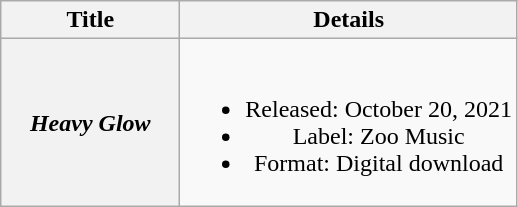<table class="wikitable plainrowheaders" style="text-align:center;">
<tr>
<th scope="col" style="width:7em;">Title</th>
<th scope="col">Details</th>
</tr>
<tr>
<th scope="row"><em>Heavy Glow</em></th>
<td><br><ul><li>Released: October 20, 2021</li><li>Label: Zoo Music</li><li>Format: Digital download</li></ul></td>
</tr>
</table>
